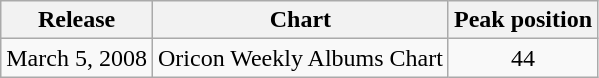<table class="wikitable">
<tr>
<th>Release</th>
<th>Chart</th>
<th>Peak position</th>
</tr>
<tr>
<td>March 5, 2008</td>
<td>Oricon Weekly Albums Chart</td>
<td align="center">44</td>
</tr>
</table>
